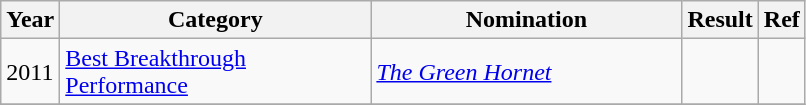<table class="wikitable">
<tr>
<th>Year</th>
<th width="200">Category</th>
<th width="200">Nomination</th>
<th>Result</th>
<th>Ref</th>
</tr>
<tr>
<td>2011</td>
<td><a href='#'>Best Breakthrough Performance</a></td>
<td><em><a href='#'>The Green Hornet</a></em></td>
<td></td>
<td align="center"></td>
</tr>
<tr>
</tr>
</table>
